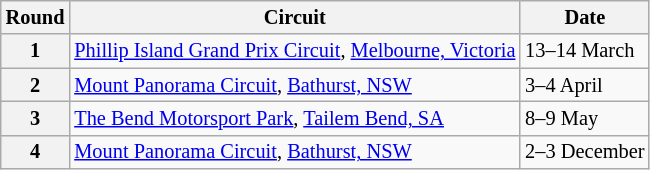<table class="wikitable" style="font-size:85%;">
<tr>
<th>Round</th>
<th>Circuit</th>
<th>Date</th>
</tr>
<tr>
<th>1</th>
<td> <a href='#'>Phillip Island Grand Prix Circuit</a>, <a href='#'>Melbourne, Victoria</a></td>
<td>13–14 March</td>
</tr>
<tr>
<th>2</th>
<td> <a href='#'>Mount Panorama Circuit</a>, <a href='#'>Bathurst, NSW</a></td>
<td>3–4 April</td>
</tr>
<tr>
<th>3</th>
<td> <a href='#'>The Bend Motorsport Park</a>, <a href='#'>Tailem Bend, SA</a></td>
<td>8–9 May</td>
</tr>
<tr>
<th>4</th>
<td> <a href='#'>Mount Panorama Circuit</a>, <a href='#'>Bathurst, NSW</a></td>
<td>2–3 December</td>
</tr>
</table>
